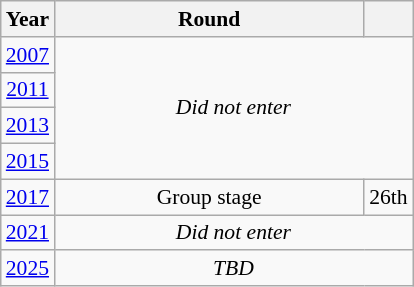<table class="wikitable" style="text-align: center; font-size:90%">
<tr>
<th>Year</th>
<th style="width:200px">Round</th>
<th></th>
</tr>
<tr>
<td><a href='#'>2007</a></td>
<td colspan="2" rowspan="4"><em>Did not enter</em></td>
</tr>
<tr>
<td><a href='#'>2011</a></td>
</tr>
<tr>
<td><a href='#'>2013</a></td>
</tr>
<tr>
<td><a href='#'>2015</a></td>
</tr>
<tr>
<td><a href='#'>2017</a></td>
<td>Group stage</td>
<td>26th</td>
</tr>
<tr>
<td><a href='#'>2021</a></td>
<td colspan="2"><em>Did not enter</em></td>
</tr>
<tr>
<td><a href='#'>2025</a></td>
<td colspan="2"><em>TBD</em></td>
</tr>
</table>
